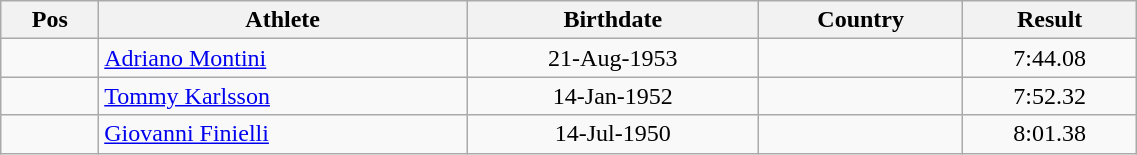<table class="wikitable"  style="text-align:center; width:60%;">
<tr>
<th>Pos</th>
<th>Athlete</th>
<th>Birthdate</th>
<th>Country</th>
<th>Result</th>
</tr>
<tr>
<td align=center></td>
<td align=left><a href='#'>Adriano Montini</a></td>
<td>21-Aug-1953</td>
<td align=left></td>
<td>7:44.08</td>
</tr>
<tr>
<td align=center></td>
<td align=left><a href='#'>Tommy Karlsson</a></td>
<td>14-Jan-1952</td>
<td align=left></td>
<td>7:52.32</td>
</tr>
<tr>
<td align=center></td>
<td align=left><a href='#'>Giovanni Finielli</a></td>
<td>14-Jul-1950</td>
<td align=left></td>
<td>8:01.38</td>
</tr>
</table>
